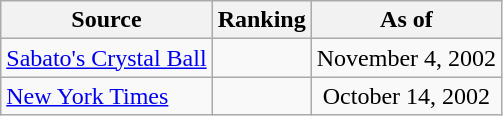<table class="wikitable" style="text-align:center">
<tr>
<th>Source</th>
<th>Ranking</th>
<th>As of</th>
</tr>
<tr>
<td align=left><a href='#'>Sabato's Crystal Ball</a></td>
<td></td>
<td>November 4, 2002</td>
</tr>
<tr>
<td align=left><a href='#'>New York Times</a></td>
<td></td>
<td>October 14, 2002</td>
</tr>
</table>
